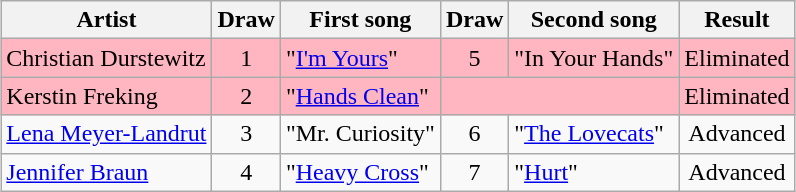<table class="wikitable plainrowheaders" style="margin: 1em auto 1em auto; text-align:center;">
<tr>
<th>Artist</th>
<th>Draw</th>
<th>First song </th>
<th>Draw</th>
<th>Second song </th>
<th>Result</th>
</tr>
<tr style="background:lightpink;">
<td align="left">Christian Durstewitz</td>
<td>1</td>
<td align="left">"<a href='#'>I'm Yours</a>" </td>
<td>5</td>
<td align="left">"In Your Hands" </td>
<td>Eliminated</td>
</tr>
<tr style="background:lightpink;">
<td align="left">Kerstin Freking</td>
<td>2</td>
<td align="left">"<a href='#'>Hands Clean</a>" </td>
<td colspan="2"></td>
<td>Eliminated</td>
</tr>
<tr>
<td align="left"><a href='#'>Lena Meyer-Landrut</a></td>
<td>3</td>
<td align="left">"Mr. Curiosity" </td>
<td>6</td>
<td align="left">"<a href='#'>The Lovecats</a>" </td>
<td>Advanced</td>
</tr>
<tr>
<td align="left"><a href='#'>Jennifer Braun</a></td>
<td>4</td>
<td align="left">"<a href='#'>Heavy Cross</a>" </td>
<td>7</td>
<td align="left">"<a href='#'>Hurt</a>" </td>
<td>Advanced</td>
</tr>
</table>
